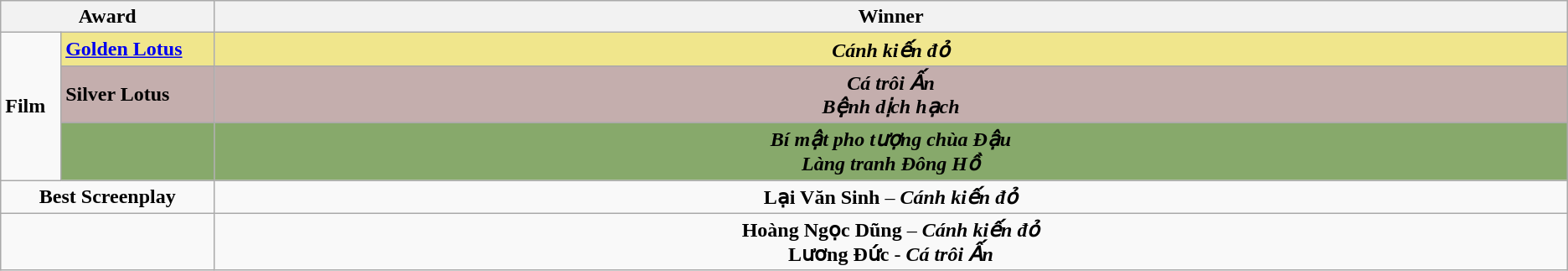<table class=wikitable>
<tr>
<th width="12%" colspan="2">Award</th>
<th width="76%">Winner</th>
</tr>
<tr>
<td rowspan="3"><strong>Film</strong></td>
<td style="background:#F0E68C"><strong><a href='#'>Golden Lotus</a></strong></td>
<td style="background:#F0E68C" align=center><strong><em>Cánh kiến đỏ</em></strong></td>
</tr>
<tr>
<td style="background:#C4AEAD"><strong>Silver Lotus</strong></td>
<td style="background:#C4AEAD" align=center><strong><em>Cá trôi Ấn</em></strong><br><strong><em>Bệnh dịch hạch</em></strong></td>
</tr>
<tr>
<td style="background:#87A96B"><strong></strong></td>
<td style="background:#87A96B" align=center><strong><em>Bí mật pho tượng chùa Đậu</em></strong><br><strong><em>Làng tranh Đông Hồ</em></strong></td>
</tr>
<tr>
<td colspan="2" align=center><strong>Best Screenplay</strong></td>
<td align=center><strong>Lại Văn Sinh</strong>  – <strong><em>Cánh kiến đỏ</em></strong></td>
</tr>
<tr>
<td colspan="2" align=center><strong></strong></td>
<td align=center><strong>Hoàng Ngọc Dũng</strong> – <strong><em>Cánh kiến đỏ</em></strong><br><strong>Lương Đức</strong> - <strong><em>Cá trôi Ấn</em></strong></td>
</tr>
</table>
